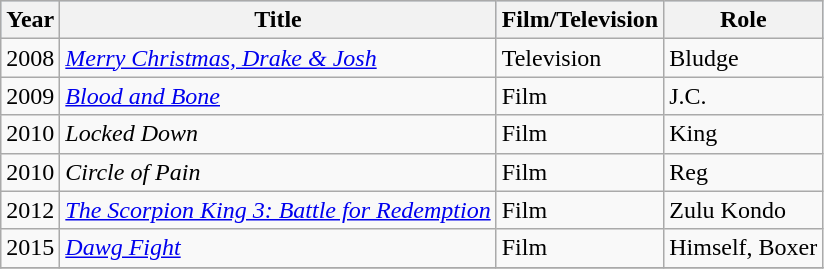<table class="wikitable">
<tr style="background:#b0c4de;">
<th>Year</th>
<th>Title</th>
<th>Film/Television</th>
<th>Role</th>
</tr>
<tr>
<td align=center>2008</td>
<td><em><a href='#'>Merry Christmas, Drake & Josh</a></em></td>
<td>Television</td>
<td>Bludge</td>
</tr>
<tr>
<td align=center>2009</td>
<td><em><a href='#'>Blood and Bone</a></em></td>
<td>Film</td>
<td>J.C.</td>
</tr>
<tr>
<td align=center>2010</td>
<td><em>Locked Down</em></td>
<td>Film</td>
<td>King</td>
</tr>
<tr>
<td align=center>2010</td>
<td><em>Circle of Pain</em></td>
<td>Film</td>
<td>Reg</td>
</tr>
<tr>
<td align=center>2012</td>
<td><em><a href='#'>The Scorpion King 3: Battle for Redemption</a></em></td>
<td>Film</td>
<td>Zulu Kondo</td>
</tr>
<tr>
<td align=center>2015</td>
<td><em><a href='#'>Dawg Fight</a></em></td>
<td>Film</td>
<td>Himself, Boxer</td>
</tr>
<tr>
</tr>
</table>
